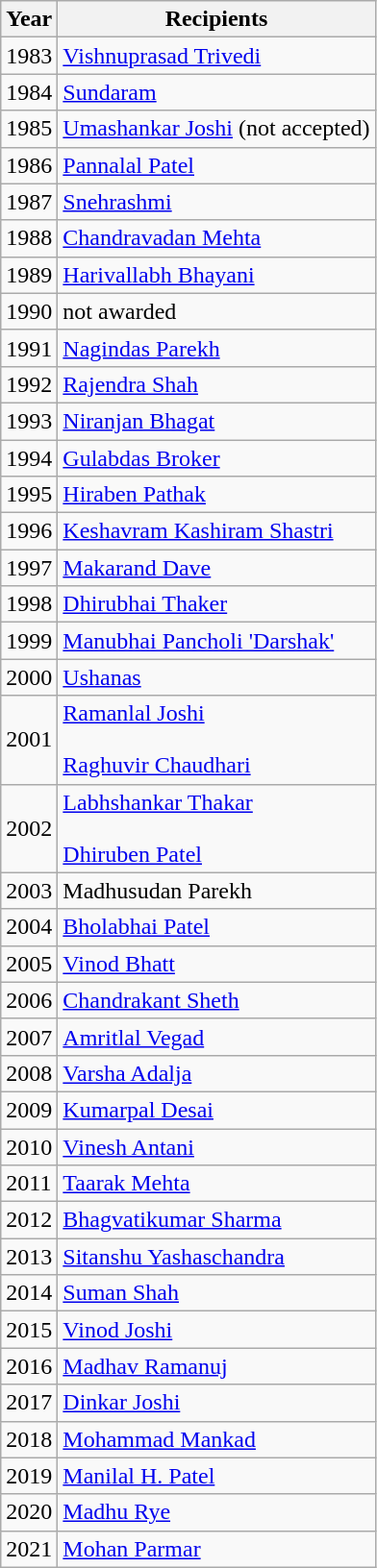<table class="wikitable sortable">
<tr>
<th>Year</th>
<th>Recipients</th>
</tr>
<tr>
<td>1983</td>
<td><a href='#'>Vishnuprasad Trivedi</a></td>
</tr>
<tr>
<td>1984</td>
<td><a href='#'>Sundaram</a></td>
</tr>
<tr>
<td>1985</td>
<td><a href='#'>Umashankar Joshi</a> (not accepted)</td>
</tr>
<tr>
<td>1986</td>
<td><a href='#'>Pannalal Patel</a></td>
</tr>
<tr>
<td>1987</td>
<td><a href='#'>Snehrashmi</a></td>
</tr>
<tr>
<td>1988</td>
<td><a href='#'>Chandravadan Mehta</a></td>
</tr>
<tr>
<td>1989</td>
<td><a href='#'>Harivallabh Bhayani</a></td>
</tr>
<tr>
<td>1990</td>
<td>not awarded</td>
</tr>
<tr>
<td>1991</td>
<td><a href='#'>Nagindas Parekh</a></td>
</tr>
<tr>
<td>1992</td>
<td><a href='#'>Rajendra Shah</a></td>
</tr>
<tr>
<td>1993</td>
<td><a href='#'>Niranjan Bhagat</a></td>
</tr>
<tr>
<td>1994</td>
<td><a href='#'>Gulabdas Broker</a></td>
</tr>
<tr>
<td>1995</td>
<td><a href='#'>Hiraben Pathak</a></td>
</tr>
<tr>
<td>1996</td>
<td><a href='#'>Keshavram Kashiram Shastri</a></td>
</tr>
<tr>
<td>1997</td>
<td><a href='#'>Makarand Dave</a></td>
</tr>
<tr>
<td>1998</td>
<td><a href='#'>Dhirubhai Thaker</a></td>
</tr>
<tr>
<td>1999</td>
<td><a href='#'>Manubhai Pancholi 'Darshak'</a></td>
</tr>
<tr>
<td>2000</td>
<td><a href='#'>Ushanas</a></td>
</tr>
<tr>
<td>2001</td>
<td><a href='#'>Ramanlal Joshi</a><br><br><a href='#'>Raghuvir Chaudhari</a></td>
</tr>
<tr>
<td>2002</td>
<td><a href='#'>Labhshankar Thakar</a><br><br><a href='#'>Dhiruben Patel</a></td>
</tr>
<tr>
<td>2003</td>
<td>Madhusudan Parekh</td>
</tr>
<tr>
<td>2004</td>
<td><a href='#'>Bholabhai Patel</a></td>
</tr>
<tr>
<td>2005</td>
<td><a href='#'>Vinod Bhatt</a></td>
</tr>
<tr>
<td>2006</td>
<td><a href='#'>Chandrakant Sheth</a></td>
</tr>
<tr>
<td>2007</td>
<td><a href='#'>Amritlal Vegad</a></td>
</tr>
<tr>
<td>2008</td>
<td><a href='#'>Varsha Adalja</a></td>
</tr>
<tr>
<td>2009</td>
<td><a href='#'>Kumarpal Desai</a></td>
</tr>
<tr>
<td>2010</td>
<td><a href='#'>Vinesh Antani</a></td>
</tr>
<tr>
<td>2011</td>
<td><a href='#'>Taarak Mehta</a></td>
</tr>
<tr>
<td>2012</td>
<td><a href='#'>Bhagvatikumar Sharma</a></td>
</tr>
<tr>
<td>2013</td>
<td><a href='#'>Sitanshu Yashaschandra</a></td>
</tr>
<tr>
<td>2014</td>
<td><a href='#'>Suman Shah</a></td>
</tr>
<tr>
<td>2015</td>
<td><a href='#'>Vinod Joshi</a></td>
</tr>
<tr>
<td>2016</td>
<td><a href='#'>Madhav Ramanuj</a></td>
</tr>
<tr>
<td>2017</td>
<td><a href='#'>Dinkar Joshi</a></td>
</tr>
<tr>
<td>2018</td>
<td><a href='#'>Mohammad Mankad</a></td>
</tr>
<tr>
<td>2019</td>
<td><a href='#'>Manilal H. Patel</a></td>
</tr>
<tr>
<td>2020</td>
<td><a href='#'>Madhu Rye</a></td>
</tr>
<tr>
<td>2021</td>
<td><a href='#'>Mohan Parmar</a></td>
</tr>
</table>
